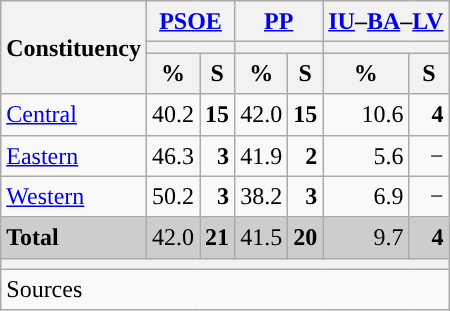<table class="wikitable sortable" style="text-align:right; line-height:20px;">
<tr>
<th rowspan="3">Constituency</th>
<th colspan="2" width="30px" class="unsortable"><a href='#'>PSOE</a></th>
<th colspan="2" width="30px" class="unsortable"><a href='#'>PP</a></th>
<th colspan="2" width="30px" class="unsortable"><a href='#'>IU</a>–<a href='#'>BA</a>–<a href='#'>LV</a></th>
</tr>
<tr>
<th colspan="2" style="background:"></th>
<th colspan="2" style="background:"></th>
<th colspan="2" style="background:"></th>
</tr>
<tr>
<th data-sort-type="number">%</th>
<th data-sort-type="number">S</th>
<th data-sort-type="number">%</th>
<th data-sort-type="number">S</th>
<th data-sort-type="number">%</th>
<th data-sort-type="number">S</th>
</tr>
<tr>
<td align="left"><a href='#'>Central</a></td>
<td>40.2</td>
<td><strong>15</strong></td>
<td style="background:">42.0</td>
<td><strong>15</strong></td>
<td>10.6</td>
<td><strong>4</strong></td>
</tr>
<tr>
<td align="left"><a href='#'>Eastern</a></td>
<td style="background:">46.3</td>
<td><strong>3</strong></td>
<td>41.9</td>
<td><strong>2</strong></td>
<td>5.6</td>
<td>−</td>
</tr>
<tr>
<td align="left"><a href='#'>Western</a></td>
<td style="background:">50.2</td>
<td><strong>3</strong></td>
<td>38.2</td>
<td><strong>3</strong></td>
<td>6.9</td>
<td>−</td>
</tr>
<tr style="background:#CDCDCD;">
<td align="left"><strong>Total</strong></td>
<td style="background:">42.0</td>
<td><strong>21</strong></td>
<td>41.5</td>
<td><strong>20</strong></td>
<td>9.7</td>
<td><strong>4</strong></td>
</tr>
<tr>
<th colspan="7"></th>
</tr>
<tr>
<th style="text-align:left; font-weight:normal; background:#F9F9F9" colspan="7">Sources</th>
</tr>
</table>
